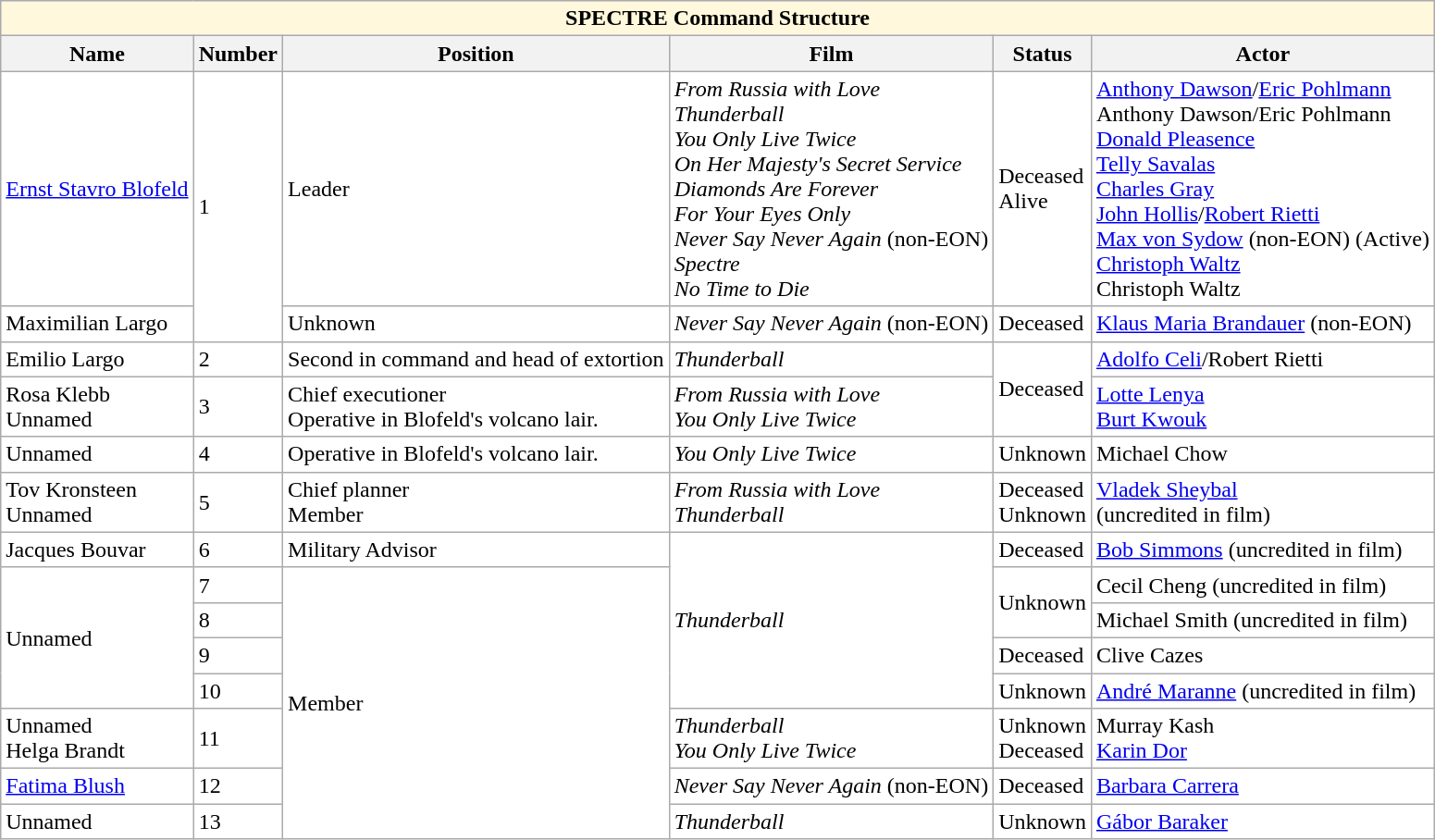<table class="wikitable">
<tr style="background:cornsilk;">
<td style="text-align:center;" colspan="6"><strong>SPECTRE Command Structure</strong></td>
</tr>
<tr style="background:Cornsilk;">
<th>Name</th>
<th>Number</th>
<th>Position</th>
<th>Film</th>
<th>Status</th>
<th>Actor</th>
</tr>
<tr style="background:white;">
<td><a href='#'>Ernst Stavro Blofeld</a></td>
<td rowspan="2">1</td>
<td>Leader</td>
<td><em>From Russia with Love<br>Thunderball<br>You Only Live Twice<br>On Her Majesty's Secret Service<br>Diamonds Are Forever<br>For Your Eyes Only<br>Never Say Never Again</em> (non-EON)<br><em>Spectre</em><br><em>No Time to Die</em></td>
<td>Deceased<br>Alive<br></td>
<td><a href='#'>Anthony Dawson</a>/<a href='#'>Eric Pohlmann</a><br>Anthony Dawson/Eric Pohlmann<br><a href='#'>Donald Pleasence</a><br><a href='#'>Telly Savalas</a><br><a href='#'>Charles Gray</a><br><a href='#'>John Hollis</a>/<a href='#'>Robert Rietti</a><br><a href='#'>Max von Sydow</a> (non-EON) (Active)<br> <a href='#'>Christoph Waltz</a><br> Christoph Waltz<br></td>
</tr>
<tr style="background:white;">
<td>Maximilian Largo</td>
<td>Unknown</td>
<td><em>Never Say Never Again</em> (non-EON)</td>
<td>Deceased</td>
<td><a href='#'>Klaus Maria Brandauer</a> (non-EON)</td>
</tr>
<tr style="background:white;">
<td>Emilio Largo</td>
<td>2</td>
<td>Second in command and head of extortion</td>
<td><em>Thunderball</em></td>
<td rowspan="2">Deceased</td>
<td><a href='#'>Adolfo Celi</a>/Robert Rietti</td>
</tr>
<tr style="background:white;">
<td>Rosa Klebb <br> Unnamed</td>
<td>3</td>
<td>Chief executioner <br> Operative in Blofeld's volcano lair.</td>
<td><em>From Russia with Love</em> <br> <em>You Only Live Twice</em></td>
<td><a href='#'>Lotte Lenya</a> <br> <a href='#'>Burt Kwouk</a></td>
</tr>
<tr style="background:white;">
<td>Unnamed</td>
<td>4</td>
<td>Operative in Blofeld's volcano lair.</td>
<td><em>You Only Live Twice</em></td>
<td>Unknown</td>
<td>Michael Chow</td>
</tr>
<tr style="background:white;">
<td>Tov Kronsteen<br> Unnamed</td>
<td>5</td>
<td>Chief planner <br> Member</td>
<td><em>From Russia with Love</em> <br> <em>Thunderball</em></td>
<td>Deceased <br> Unknown</td>
<td><a href='#'>Vladek Sheybal</a> <br> (uncredited in film)</td>
</tr>
<tr style="background:white;">
<td>Jacques Bouvar</td>
<td>6</td>
<td>Military Advisor</td>
<td rowspan="5"><em>Thunderball</em></td>
<td>Deceased</td>
<td><a href='#'>Bob Simmons</a> (uncredited in film)</td>
</tr>
<tr style="background:white;">
<td rowspan="4">Unnamed</td>
<td>7</td>
<td rowspan="7">Member</td>
<td rowspan="2">Unknown</td>
<td>Cecil Cheng (uncredited in film)</td>
</tr>
<tr style="background:white;">
<td>8</td>
<td>Michael Smith (uncredited in film)</td>
</tr>
<tr style="background:white;">
<td>9</td>
<td>Deceased</td>
<td>Clive Cazes</td>
</tr>
<tr style="background:white;">
<td>10</td>
<td>Unknown</td>
<td><a href='#'>André Maranne</a> (uncredited in film)</td>
</tr>
<tr style="background:white;">
<td>Unnamed<br>Helga Brandt</td>
<td>11</td>
<td><em>Thunderball</em><br><em>You Only Live Twice</em></td>
<td>Unknown<br>Deceased</td>
<td>Murray Kash<br><a href='#'>Karin Dor</a></td>
</tr>
<tr style="background:white;">
<td><a href='#'>Fatima Blush</a></td>
<td>12</td>
<td><em>Never Say Never Again</em> (non-EON)</td>
<td>Deceased</td>
<td><a href='#'>Barbara Carrera</a></td>
</tr>
<tr style="background:white;">
<td>Unnamed</td>
<td>13</td>
<td><em>Thunderball</em></td>
<td>Unknown</td>
<td><a href='#'>Gábor Baraker</a></td>
</tr>
</table>
